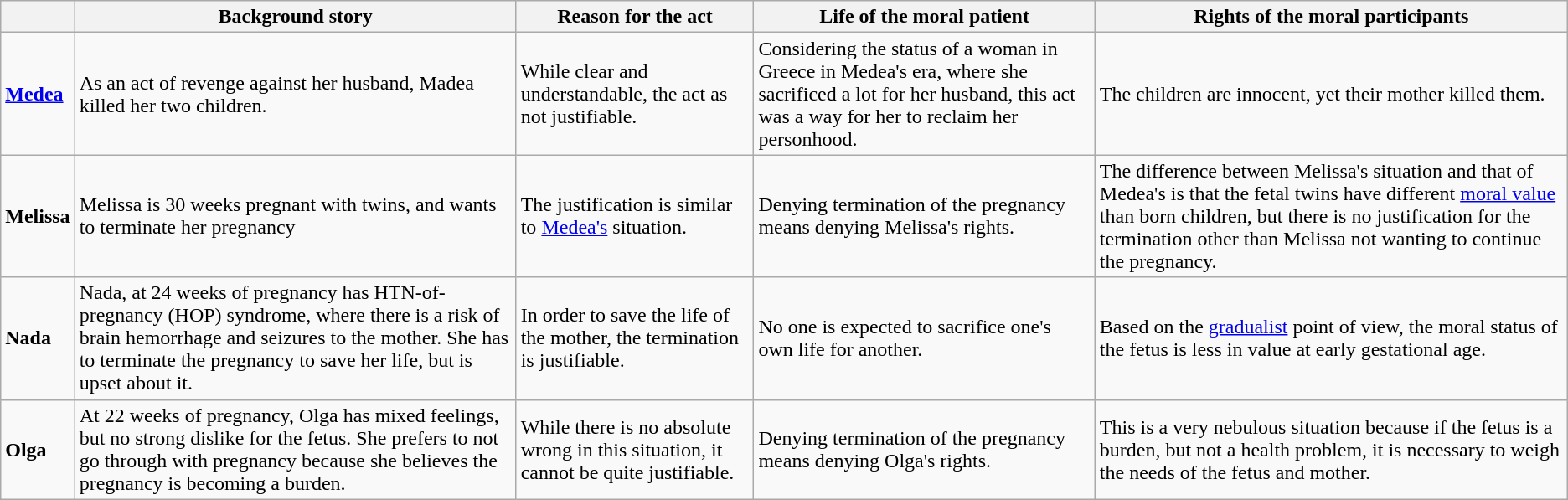<table class="wikitable">
<tr>
<th></th>
<th>Background story</th>
<th>Reason for the act</th>
<th>Life of the moral patient</th>
<th>Rights of the moral participants</th>
</tr>
<tr>
<td><strong><a href='#'>Medea</a></strong></td>
<td>As an act of revenge against her husband, Madea killed her two children.</td>
<td>While clear and understandable, the act as not justifiable.</td>
<td>Considering the status of a woman in Greece in Medea's era, where she sacrificed a lot for her husband, this act was a way for her to reclaim her personhood.</td>
<td>The children are innocent, yet their mother killed them.</td>
</tr>
<tr>
<td><strong>Melissa</strong></td>
<td>Melissa is 30 weeks pregnant with twins, and wants to terminate her pregnancy</td>
<td>The justification is similar to <a href='#'>Medea's</a> situation.</td>
<td>Denying termination of the pregnancy means denying Melissa's rights.</td>
<td>The difference between Melissa's situation and that of Medea's is that the fetal twins have different <a href='#'>moral value</a> than born children, but there is no justification for the termination other than Melissa not wanting to continue the pregnancy.</td>
</tr>
<tr>
<td><strong>Nada</strong></td>
<td>Nada, at 24 weeks of pregnancy has HTN-of-pregnancy (HOP) syndrome, where there is a risk of brain hemorrhage and seizures to the mother. She has to terminate the pregnancy to save her life, but is upset about it.</td>
<td>In order to save the life of the mother, the termination is justifiable.</td>
<td>No one is expected to sacrifice one's own life for another.</td>
<td>Based on the <a href='#'>gradualist</a> point of view, the moral status of the fetus is less in value at early gestational age.</td>
</tr>
<tr>
<td><strong>Olga</strong></td>
<td>At 22 weeks of pregnancy, Olga has mixed feelings, but no strong dislike for the fetus. She prefers to not go through with pregnancy because she believes the pregnancy is becoming a burden.</td>
<td>While there is no absolute wrong in this situation, it cannot be quite justifiable.</td>
<td>Denying termination of the pregnancy means denying Olga's rights.</td>
<td>This is a very nebulous situation because if the fetus is a burden, but not a health problem, it is necessary to weigh the needs of the fetus and mother.</td>
</tr>
</table>
